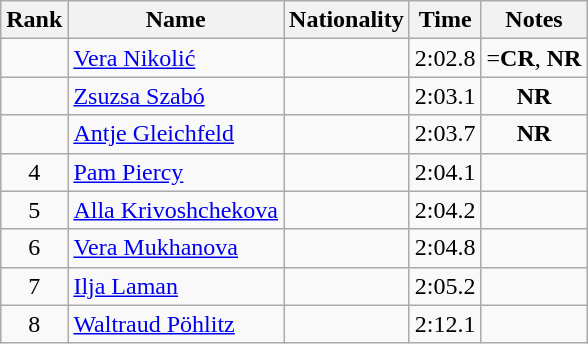<table class="wikitable sortable" style="text-align:center">
<tr>
<th>Rank</th>
<th>Name</th>
<th>Nationality</th>
<th>Time</th>
<th>Notes</th>
</tr>
<tr>
<td></td>
<td align=left><a href='#'>Vera Nikolić</a></td>
<td align=left></td>
<td>2:02.8</td>
<td>=<strong>CR</strong>, <strong>NR</strong></td>
</tr>
<tr>
<td></td>
<td align=left><a href='#'>Zsuzsa Szabó</a></td>
<td align=left></td>
<td>2:03.1</td>
<td><strong>NR</strong></td>
</tr>
<tr>
<td></td>
<td align=left><a href='#'>Antje Gleichfeld</a></td>
<td align=left></td>
<td>2:03.7</td>
<td><strong>NR</strong></td>
</tr>
<tr>
<td>4</td>
<td align=left><a href='#'>Pam Piercy</a></td>
<td align=left></td>
<td>2:04.1</td>
<td></td>
</tr>
<tr>
<td>5</td>
<td align=left><a href='#'>Alla Krivoshchekova</a></td>
<td align=left></td>
<td>2:04.2</td>
<td></td>
</tr>
<tr>
<td>6</td>
<td align=left><a href='#'>Vera Mukhanova</a></td>
<td align=left></td>
<td>2:04.8</td>
<td></td>
</tr>
<tr>
<td>7</td>
<td align=left><a href='#'>Ilja Laman</a></td>
<td align=left></td>
<td>2:05.2</td>
<td></td>
</tr>
<tr>
<td>8</td>
<td align=left><a href='#'>Waltraud Pöhlitz</a></td>
<td align=left></td>
<td>2:12.1</td>
<td></td>
</tr>
</table>
